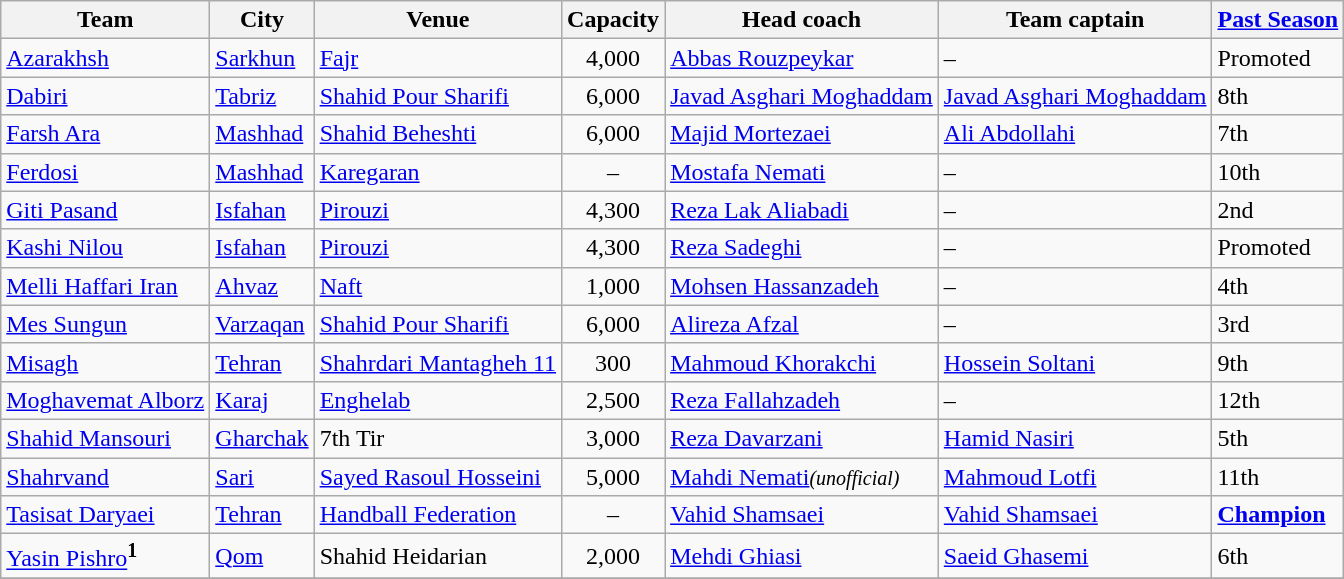<table class="wikitable sortable">
<tr>
<th>Team</th>
<th>City</th>
<th>Venue</th>
<th>Capacity</th>
<th>Head coach</th>
<th>Team captain</th>
<th><a href='#'>Past Season</a></th>
</tr>
<tr>
<td><a href='#'>Azarakhsh</a></td>
<td><a href='#'>Sarkhun</a></td>
<td><a href='#'>Fajr</a></td>
<td align="center">4,000</td>
<td> <a href='#'>Abbas Rouzpeykar</a></td>
<td>–</td>
<td>Promoted</td>
</tr>
<tr>
<td><a href='#'>Dabiri</a></td>
<td><a href='#'>Tabriz</a></td>
<td><a href='#'>Shahid Pour Sharifi</a></td>
<td align="center">6,000</td>
<td> <a href='#'>Javad Asghari Moghaddam</a></td>
<td> <a href='#'>Javad Asghari Moghaddam</a></td>
<td>8th</td>
</tr>
<tr>
<td><a href='#'>Farsh Ara</a></td>
<td><a href='#'>Mashhad</a></td>
<td><a href='#'>Shahid Beheshti</a></td>
<td align="center">6,000</td>
<td> <a href='#'>Majid Mortezaei</a></td>
<td> <a href='#'>Ali Abdollahi</a></td>
<td>7th</td>
</tr>
<tr>
<td><a href='#'>Ferdosi</a></td>
<td><a href='#'>Mashhad</a></td>
<td><a href='#'>Karegaran</a></td>
<td align="center">–</td>
<td> <a href='#'>Mostafa Nemati</a></td>
<td>–</td>
<td>10th</td>
</tr>
<tr>
<td><a href='#'>Giti Pasand</a></td>
<td><a href='#'>Isfahan</a></td>
<td><a href='#'>Pirouzi</a></td>
<td align="center">4,300</td>
<td> <a href='#'>Reza Lak Aliabadi</a></td>
<td>–</td>
<td>2nd</td>
</tr>
<tr>
<td><a href='#'>Kashi Nilou</a></td>
<td><a href='#'>Isfahan</a></td>
<td><a href='#'>Pirouzi</a></td>
<td align="center">4,300</td>
<td> <a href='#'>Reza Sadeghi</a></td>
<td>–</td>
<td>Promoted</td>
</tr>
<tr>
<td><a href='#'>Melli Haffari Iran</a></td>
<td><a href='#'>Ahvaz</a></td>
<td><a href='#'>Naft</a></td>
<td align="center">1,000</td>
<td> <a href='#'>Mohsen Hassanzadeh</a></td>
<td>–</td>
<td>4th</td>
</tr>
<tr>
<td><a href='#'>Mes Sungun</a></td>
<td><a href='#'>Varzaqan</a></td>
<td><a href='#'>Shahid Pour Sharifi</a></td>
<td align="center">6,000</td>
<td> <a href='#'>Alireza Afzal</a></td>
<td>–</td>
<td>3rd</td>
</tr>
<tr>
<td><a href='#'>Misagh</a></td>
<td><a href='#'>Tehran</a></td>
<td><a href='#'>Shahrdari Mantagheh 11</a></td>
<td align="center">300</td>
<td> <a href='#'>Mahmoud Khorakchi</a></td>
<td> <a href='#'>Hossein Soltani</a></td>
<td>9th</td>
</tr>
<tr>
<td><a href='#'>Moghavemat Alborz</a></td>
<td><a href='#'>Karaj</a></td>
<td><a href='#'>Enghelab</a></td>
<td align="center">2,500</td>
<td> <a href='#'>Reza Fallahzadeh</a></td>
<td>–</td>
<td>12th</td>
</tr>
<tr>
<td><a href='#'>Shahid Mansouri</a></td>
<td><a href='#'>Gharchak</a></td>
<td>7th Tir</td>
<td align="center">3,000</td>
<td> <a href='#'>Reza Davarzani</a></td>
<td> <a href='#'>Hamid Nasiri</a></td>
<td>5th</td>
</tr>
<tr>
<td><a href='#'>Shahrvand</a></td>
<td><a href='#'>Sari</a></td>
<td><a href='#'>Sayed Rasoul Hosseini</a></td>
<td align="center">5,000</td>
<td> <a href='#'>Mahdi Nemati</a><small><em>(unofficial)</em></small></td>
<td> <a href='#'>Mahmoud Lotfi</a></td>
<td>11th</td>
</tr>
<tr>
<td><a href='#'>Tasisat Daryaei</a></td>
<td><a href='#'>Tehran</a></td>
<td><a href='#'>Handball Federation</a></td>
<td align="center">–</td>
<td> <a href='#'>Vahid Shamsaei</a></td>
<td> <a href='#'>Vahid Shamsaei</a></td>
<td><strong><a href='#'>Champion</a></strong></td>
</tr>
<tr>
<td><a href='#'>Yasin Pishro</a><sup><strong>1</strong></sup></td>
<td><a href='#'>Qom</a></td>
<td>Shahid Heidarian</td>
<td align="center">2,000</td>
<td> <a href='#'>Mehdi Ghiasi</a></td>
<td> <a href='#'>Saeid Ghasemi</a></td>
<td>6th</td>
</tr>
<tr>
</tr>
</table>
